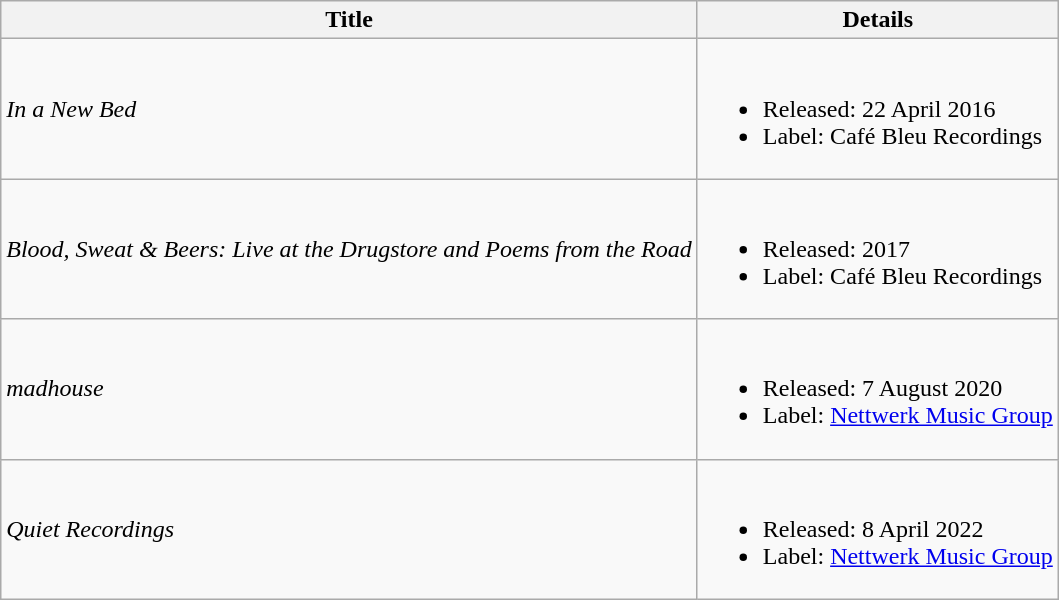<table class="wikitable">
<tr>
<th>Title</th>
<th>Details</th>
</tr>
<tr>
<td><em>In a New Bed</em></td>
<td><br><ul><li>Released: 22 April 2016</li><li>Label: Café Bleu Recordings</li></ul></td>
</tr>
<tr>
<td><em>Blood, Sweat & Beers: Live at the Drugstore and Poems from the Road</em></td>
<td><br><ul><li>Released: 2017</li><li>Label: Café Bleu Recordings</li></ul></td>
</tr>
<tr>
<td><em>madhouse</em></td>
<td><br><ul><li>Released: 7 August 2020</li><li>Label: <a href='#'>Nettwerk Music Group</a></li></ul></td>
</tr>
<tr>
<td><em>Quiet Recordings</em></td>
<td><br><ul><li>Released: 8 April 2022</li><li>Label: <a href='#'>Nettwerk Music Group</a></li></ul></td>
</tr>
</table>
